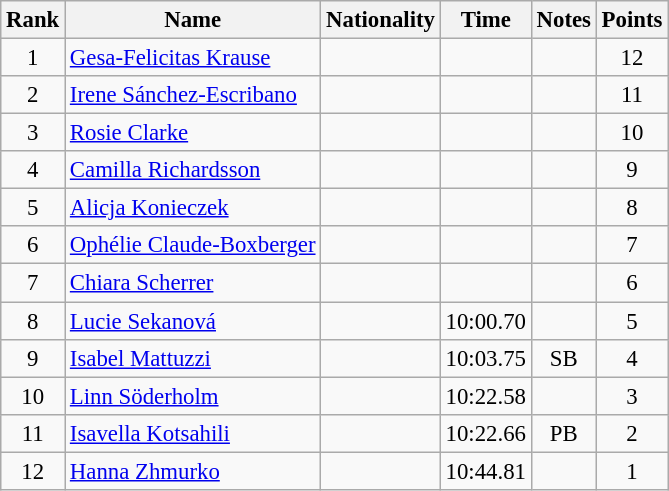<table class="wikitable sortable" style="text-align:center; font-size:95%">
<tr>
<th>Rank</th>
<th>Name</th>
<th>Nationality</th>
<th>Time</th>
<th>Notes</th>
<th>Points</th>
</tr>
<tr>
<td>1</td>
<td align=left><a href='#'>Gesa-Felicitas Krause</a></td>
<td align=left></td>
<td></td>
<td></td>
<td>12</td>
</tr>
<tr>
<td>2</td>
<td align=left><a href='#'>Irene Sánchez-Escribano</a></td>
<td align=left></td>
<td></td>
<td></td>
<td>11</td>
</tr>
<tr>
<td>3</td>
<td align=left><a href='#'>Rosie Clarke</a></td>
<td align=left></td>
<td></td>
<td></td>
<td>10</td>
</tr>
<tr>
<td>4</td>
<td align=left><a href='#'>Camilla Richardsson</a></td>
<td align=left></td>
<td></td>
<td></td>
<td>9</td>
</tr>
<tr>
<td>5</td>
<td align=left><a href='#'>Alicja Konieczek</a></td>
<td align=left></td>
<td></td>
<td></td>
<td>8</td>
</tr>
<tr>
<td>6</td>
<td align=left><a href='#'>Ophélie Claude-Boxberger</a></td>
<td align=left></td>
<td></td>
<td></td>
<td>7</td>
</tr>
<tr>
<td>7</td>
<td align=left><a href='#'>Chiara Scherrer</a></td>
<td align=left></td>
<td></td>
<td></td>
<td>6</td>
</tr>
<tr>
<td>8</td>
<td align=left><a href='#'>Lucie Sekanová</a></td>
<td align=left></td>
<td>10:00.70</td>
<td></td>
<td>5</td>
</tr>
<tr>
<td>9</td>
<td align=left><a href='#'>Isabel Mattuzzi</a></td>
<td align=left></td>
<td>10:03.75</td>
<td>SB</td>
<td>4</td>
</tr>
<tr>
<td>10</td>
<td align=left><a href='#'>Linn Söderholm</a></td>
<td align=left></td>
<td>10:22.58</td>
<td></td>
<td>3</td>
</tr>
<tr>
<td>11</td>
<td align=left><a href='#'>Isavella Kotsahili</a></td>
<td align=left></td>
<td>10:22.66</td>
<td>PB</td>
<td>2</td>
</tr>
<tr>
<td>12</td>
<td align=left><a href='#'>Hanna Zhmurko</a></td>
<td align=left></td>
<td>10:44.81</td>
<td></td>
<td>1</td>
</tr>
</table>
